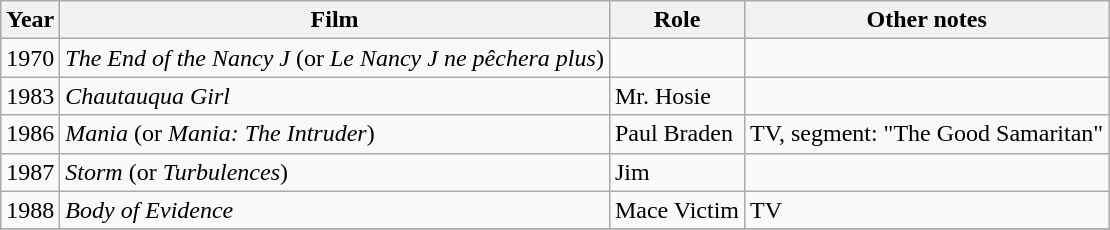<table class="wikitable">
<tr>
<th>Year</th>
<th>Film</th>
<th>Role</th>
<th>Other notes</th>
</tr>
<tr>
<td>1970</td>
<td><em>The End of the Nancy J</em> (or <em>Le Nancy J ne pêchera plus</em>)</td>
<td></td>
<td></td>
</tr>
<tr>
<td>1983</td>
<td><em>Chautauqua Girl</em></td>
<td>Mr. Hosie</td>
<td></td>
</tr>
<tr>
<td>1986</td>
<td><em>Mania</em> (or <em>Mania: The Intruder</em>)</td>
<td>Paul Braden</td>
<td>TV, segment: "The Good Samaritan"</td>
</tr>
<tr>
<td>1987</td>
<td><em>Storm</em> (or <em>Turbulences</em>)</td>
<td>Jim</td>
<td></td>
</tr>
<tr>
<td>1988</td>
<td><em>Body of Evidence</em></td>
<td>Mace Victim</td>
<td>TV</td>
</tr>
<tr>
</tr>
</table>
